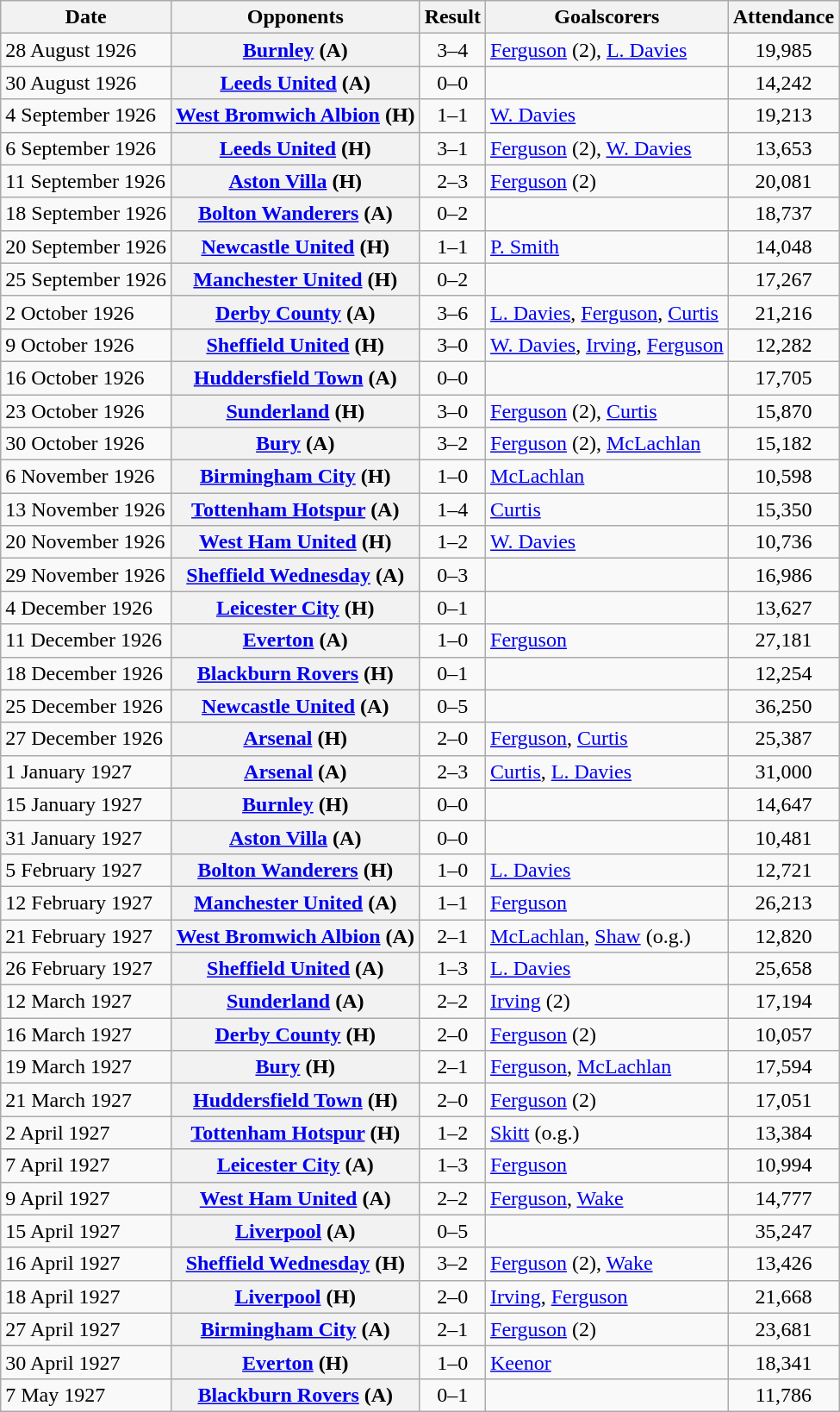<table class="wikitable plainrowheaders sortable">
<tr>
<th scope=col>Date</th>
<th scope=col>Opponents</th>
<th scope=col>Result</th>
<th scope=col class=unsortable>Goalscorers</th>
<th scope=col>Attendance</th>
</tr>
<tr>
<td>28 August 1926</td>
<th scope=row><a href='#'>Burnley</a> (A)</th>
<td align=center>3–4</td>
<td><a href='#'>Ferguson</a> (2), <a href='#'>L. Davies</a></td>
<td align=center>19,985</td>
</tr>
<tr>
<td>30 August 1926</td>
<th scope=row><a href='#'>Leeds United</a> (A)</th>
<td align=center>0–0</td>
<td></td>
<td align=center>14,242</td>
</tr>
<tr>
<td>4 September 1926</td>
<th scope=row><a href='#'>West Bromwich Albion</a> (H)</th>
<td align=center>1–1</td>
<td><a href='#'>W. Davies</a></td>
<td align=center>19,213</td>
</tr>
<tr>
<td>6 September 1926</td>
<th scope=row><a href='#'>Leeds United</a> (H)</th>
<td align=center>3–1</td>
<td><a href='#'>Ferguson</a> (2), <a href='#'>W. Davies</a></td>
<td align=center>13,653</td>
</tr>
<tr>
<td>11 September 1926</td>
<th scope=row><a href='#'>Aston Villa</a> (H)</th>
<td align=center>2–3</td>
<td><a href='#'>Ferguson</a> (2)</td>
<td align=center>20,081</td>
</tr>
<tr>
<td>18 September 1926</td>
<th scope=row><a href='#'>Bolton Wanderers</a> (A)</th>
<td align=center>0–2</td>
<td></td>
<td align=center>18,737</td>
</tr>
<tr>
<td>20 September 1926</td>
<th scope=row><a href='#'>Newcastle United</a> (H)</th>
<td align=center>1–1</td>
<td><a href='#'>P. Smith</a></td>
<td align=center>14,048</td>
</tr>
<tr>
<td>25 September 1926</td>
<th scope=row><a href='#'>Manchester United</a> (H)</th>
<td align=center>0–2</td>
<td></td>
<td align=center>17,267</td>
</tr>
<tr>
<td>2 October 1926</td>
<th scope=row><a href='#'>Derby County</a> (A)</th>
<td align=center>3–6</td>
<td><a href='#'>L. Davies</a>, <a href='#'>Ferguson</a>, <a href='#'>Curtis</a></td>
<td align=center>21,216</td>
</tr>
<tr>
<td>9 October 1926</td>
<th scope=row><a href='#'>Sheffield United</a> (H)</th>
<td align=center>3–0</td>
<td><a href='#'>W. Davies</a>, <a href='#'>Irving</a>, <a href='#'>Ferguson</a></td>
<td align=center>12,282</td>
</tr>
<tr>
<td>16 October 1926</td>
<th scope=row><a href='#'>Huddersfield Town</a> (A)</th>
<td align=center>0–0</td>
<td></td>
<td align=center>17,705</td>
</tr>
<tr>
<td>23 October 1926</td>
<th scope=row><a href='#'>Sunderland</a> (H)</th>
<td align=center>3–0</td>
<td><a href='#'>Ferguson</a> (2), <a href='#'>Curtis</a></td>
<td align=center>15,870</td>
</tr>
<tr>
<td>30 October 1926</td>
<th scope=row><a href='#'>Bury</a> (A)</th>
<td align=center>3–2</td>
<td><a href='#'>Ferguson</a> (2), <a href='#'>McLachlan</a></td>
<td align=center>15,182</td>
</tr>
<tr>
<td>6 November 1926</td>
<th scope=row><a href='#'>Birmingham City</a> (H)</th>
<td align=center>1–0</td>
<td><a href='#'>McLachlan</a></td>
<td align=center>10,598</td>
</tr>
<tr>
<td>13 November 1926</td>
<th scope=row><a href='#'>Tottenham Hotspur</a> (A)</th>
<td align=center>1–4</td>
<td><a href='#'>Curtis</a></td>
<td align=center>15,350</td>
</tr>
<tr>
<td>20 November 1926</td>
<th scope=row><a href='#'>West Ham United</a> (H)</th>
<td align=center>1–2</td>
<td><a href='#'>W. Davies</a></td>
<td align=center>10,736</td>
</tr>
<tr>
<td>29 November 1926</td>
<th scope=row><a href='#'>Sheffield Wednesday</a> (A)</th>
<td align=center>0–3</td>
<td></td>
<td align=center>16,986</td>
</tr>
<tr>
<td>4 December 1926</td>
<th scope=row><a href='#'>Leicester City</a> (H)</th>
<td align=center>0–1</td>
<td></td>
<td align=center>13,627</td>
</tr>
<tr>
<td>11 December 1926</td>
<th scope=row><a href='#'>Everton</a> (A)</th>
<td align=center>1–0</td>
<td><a href='#'>Ferguson</a></td>
<td align=center>27,181</td>
</tr>
<tr>
<td>18 December 1926</td>
<th scope=row><a href='#'>Blackburn Rovers</a> (H)</th>
<td align=center>0–1</td>
<td></td>
<td align=center>12,254</td>
</tr>
<tr>
<td>25 December 1926</td>
<th scope=row><a href='#'>Newcastle United</a> (A)</th>
<td align=center>0–5</td>
<td></td>
<td align=center>36,250</td>
</tr>
<tr>
<td>27 December 1926</td>
<th scope=row><a href='#'>Arsenal</a> (H)</th>
<td align=center>2–0</td>
<td><a href='#'>Ferguson</a>, <a href='#'>Curtis</a></td>
<td align=center>25,387</td>
</tr>
<tr>
<td>1 January 1927</td>
<th scope=row><a href='#'>Arsenal</a> (A)</th>
<td align=center>2–3</td>
<td><a href='#'>Curtis</a>, <a href='#'>L. Davies</a></td>
<td align=center>31,000</td>
</tr>
<tr>
<td>15 January 1927</td>
<th scope=row><a href='#'>Burnley</a> (H)</th>
<td align=center>0–0</td>
<td></td>
<td align=center>14,647</td>
</tr>
<tr>
<td>31 January 1927</td>
<th scope=row><a href='#'>Aston Villa</a> (A)</th>
<td align=center>0–0</td>
<td></td>
<td align=center>10,481</td>
</tr>
<tr>
<td>5 February 1927</td>
<th scope=row><a href='#'>Bolton Wanderers</a> (H)</th>
<td align=center>1–0</td>
<td><a href='#'>L. Davies</a></td>
<td align=center>12,721</td>
</tr>
<tr>
<td>12 February 1927</td>
<th scope=row><a href='#'>Manchester United</a> (A)</th>
<td align=center>1–1</td>
<td><a href='#'>Ferguson</a></td>
<td align=center>26,213</td>
</tr>
<tr>
<td>21 February 1927</td>
<th scope=row><a href='#'>West Bromwich Albion</a> (A)</th>
<td align=center>2–1</td>
<td><a href='#'>McLachlan</a>, <a href='#'>Shaw</a> (o.g.)</td>
<td align=center>12,820</td>
</tr>
<tr>
<td>26 February 1927</td>
<th scope=row><a href='#'>Sheffield United</a> (A)</th>
<td align=center>1–3</td>
<td><a href='#'>L. Davies</a></td>
<td align=center>25,658</td>
</tr>
<tr>
<td>12 March 1927</td>
<th scope=row><a href='#'>Sunderland</a> (A)</th>
<td align=center>2–2</td>
<td><a href='#'>Irving</a> (2)</td>
<td align=center>17,194</td>
</tr>
<tr>
<td>16 March 1927</td>
<th scope=row><a href='#'>Derby County</a> (H)</th>
<td align=center>2–0</td>
<td><a href='#'>Ferguson</a> (2)</td>
<td align=center>10,057</td>
</tr>
<tr>
<td>19 March 1927</td>
<th scope=row><a href='#'>Bury</a> (H)</th>
<td align=center>2–1</td>
<td><a href='#'>Ferguson</a>, <a href='#'>McLachlan</a></td>
<td align=center>17,594</td>
</tr>
<tr>
<td>21 March 1927</td>
<th scope=row><a href='#'>Huddersfield Town</a> (H)</th>
<td align=center>2–0</td>
<td><a href='#'>Ferguson</a> (2)</td>
<td align=center>17,051</td>
</tr>
<tr>
<td>2 April 1927</td>
<th scope=row><a href='#'>Tottenham Hotspur</a> (H)</th>
<td align=center>1–2</td>
<td><a href='#'>Skitt</a> (o.g.)</td>
<td align=center>13,384</td>
</tr>
<tr>
<td>7 April 1927</td>
<th scope=row><a href='#'>Leicester City</a> (A)</th>
<td align=center>1–3</td>
<td><a href='#'>Ferguson</a></td>
<td align=center>10,994</td>
</tr>
<tr>
<td>9 April 1927</td>
<th scope=row><a href='#'>West Ham United</a> (A)</th>
<td align=center>2–2</td>
<td><a href='#'>Ferguson</a>, <a href='#'>Wake</a></td>
<td align=center>14,777</td>
</tr>
<tr>
<td>15 April 1927</td>
<th scope=row><a href='#'>Liverpool</a> (A)</th>
<td align=center>0–5</td>
<td></td>
<td align=center>35,247</td>
</tr>
<tr>
<td>16 April 1927</td>
<th scope=row><a href='#'>Sheffield Wednesday</a> (H)</th>
<td align=center>3–2</td>
<td><a href='#'>Ferguson</a> (2), <a href='#'>Wake</a></td>
<td align=center>13,426</td>
</tr>
<tr>
<td>18 April 1927</td>
<th scope=row><a href='#'>Liverpool</a> (H)</th>
<td align=center>2–0</td>
<td><a href='#'>Irving</a>, <a href='#'>Ferguson</a></td>
<td align=center>21,668</td>
</tr>
<tr>
<td>27 April 1927</td>
<th scope=row><a href='#'>Birmingham City</a> (A)</th>
<td align=center>2–1</td>
<td><a href='#'>Ferguson</a> (2)</td>
<td align=center>23,681</td>
</tr>
<tr>
<td>30 April 1927</td>
<th scope=row><a href='#'>Everton</a> (H)</th>
<td align=center>1–0</td>
<td><a href='#'>Keenor</a></td>
<td align=center>18,341</td>
</tr>
<tr>
<td>7 May 1927</td>
<th scope=row><a href='#'>Blackburn Rovers</a> (A)</th>
<td align=center>0–1</td>
<td></td>
<td align=center>11,786</td>
</tr>
</table>
